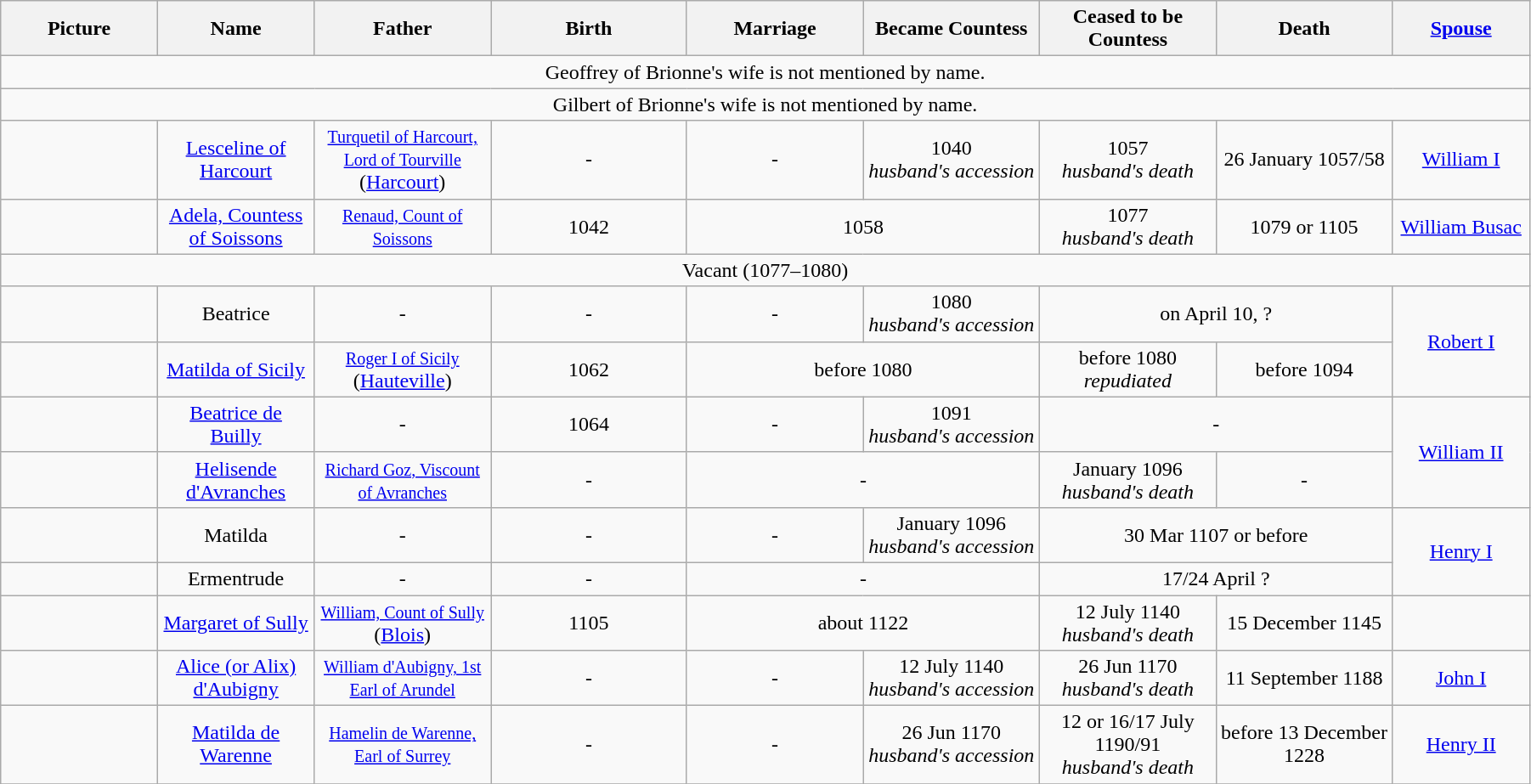<table width=95% class="wikitable">
<tr>
<th width = "8%">Picture</th>
<th width = "8%">Name</th>
<th width = "9%">Father</th>
<th width = "10%">Birth</th>
<th width = "9%">Marriage</th>
<th width = "9%">Became Countess</th>
<th width = "9%">Ceased to be Countess</th>
<th width = "9%">Death</th>
<th width = "7%"><a href='#'>Spouse</a></th>
</tr>
<tr>
<td align="center" colspan="9">Geoffrey of Brionne's wife is not mentioned by name.</td>
</tr>
<tr>
<td align="center" colspan="9">Gilbert of Brionne's wife is not mentioned by name.</td>
</tr>
<tr>
<td align="center"></td>
<td align="center"><a href='#'>Lesceline of Harcourt</a></td>
<td align="center"><small><a href='#'>Turquetil of Harcourt, Lord of Tourville</a></small><br>(<a href='#'>Harcourt</a>)</td>
<td align="center">-</td>
<td align="center">-</td>
<td align="center">1040<br><em>husband's accession</em></td>
<td align="center">1057<br><em>husband's death</em></td>
<td align="center">26 January 1057/58</td>
<td align="center"><a href='#'>William I</a></td>
</tr>
<tr>
<td align="center"></td>
<td align="center"><a href='#'>Adela, Countess of Soissons</a></td>
<td align="center"><small><a href='#'>Renaud, Count of Soissons</a></small></td>
<td align="center">1042</td>
<td align="center" colspan="2">1058</td>
<td align="center">1077<br><em>husband's death</em></td>
<td align="center">1079 or 1105</td>
<td align="center"><a href='#'>William Busac</a></td>
</tr>
<tr>
<td align="center" colspan="9">Vacant (1077–1080)</td>
</tr>
<tr>
<td align="center"></td>
<td align="center">Beatrice</td>
<td align="center">-</td>
<td align="center">-</td>
<td align="center">-</td>
<td align="center">1080<br><em>husband's accession</em></td>
<td align="center" colspan="2">on April 10, ?</td>
<td align="center" rowspan="2"><a href='#'>Robert I</a></td>
</tr>
<tr>
<td align="center"></td>
<td align="center"><a href='#'>Matilda of Sicily</a></td>
<td align="center"><small><a href='#'>Roger I of Sicily</a></small><br>(<a href='#'>Hauteville</a>)</td>
<td align="center">1062</td>
<td align="center" colspan="2">before 1080</td>
<td align="center">before 1080<br><em>repudiated</em></td>
<td align="center">before 1094</td>
</tr>
<tr>
<td align="center"></td>
<td align="center"><a href='#'>Beatrice de Builly</a></td>
<td align="center">-</td>
<td align="center">1064</td>
<td align="center">-</td>
<td align="center">1091<br><em>husband's accession</em></td>
<td align="center" colspan="2">-</td>
<td align="center" rowspan="2"><a href='#'>William II</a></td>
</tr>
<tr>
<td align="center"></td>
<td align="center"><a href='#'>Helisende d'Avranches</a></td>
<td align="center"><small><a href='#'>Richard Goz, Viscount of Avranches</a></small></td>
<td align="center">-</td>
<td align="center" colspan="2">-</td>
<td align="center">January 1096<br><em>husband's death</em></td>
<td align="center">-</td>
</tr>
<tr>
<td align="center"></td>
<td align="center">Matilda</td>
<td align="center">-</td>
<td align="center">-</td>
<td align="center">-</td>
<td align="center">January 1096<br><em>husband's accession</em></td>
<td align="center" colspan="2">30 Mar 1107 or before</td>
<td align="center" rowspan="2"><a href='#'>Henry I</a></td>
</tr>
<tr>
<td align="center"></td>
<td align="center">Ermentrude</td>
<td align="center">-</td>
<td align="center">-</td>
<td align="center" colspan="2">-</td>
<td align="center" colspan="2">17/24 April ?</td>
</tr>
<tr>
<td align="center"></td>
<td align="center"><a href='#'>Margaret of Sully</a></td>
<td align="center"><small><a href='#'>William, Count of Sully</a></small><br>(<a href='#'>Blois</a>)</td>
<td align="center">1105</td>
<td align="center" colspan="2">about 1122</td>
<td align="center">12 July 1140<br><em>husband's death</em></td>
<td align="center">15 December 1145</td>
<td align="center"></td>
</tr>
<tr>
<td align="center"></td>
<td align="center"><a href='#'>Alice (or Alix) d'Aubigny</a></td>
<td align="center"><small><a href='#'>William d'Aubigny, 1st Earl of Arundel</a></small></td>
<td align="center">-</td>
<td align="center">-</td>
<td align="center">12 July 1140<br><em>husband's accession</em></td>
<td align="center">26 Jun 1170<br><em>husband's death</em></td>
<td align="center">11 September 1188</td>
<td align="center"><a href='#'>John I</a></td>
</tr>
<tr>
<td align="center"></td>
<td align="center"><a href='#'>Matilda de Warenne</a></td>
<td align="center"><small><a href='#'>Hamelin de Warenne, Earl of Surrey</a></small></td>
<td align="center">-</td>
<td align="center">-</td>
<td align="center">26 Jun 1170<br><em>husband's accession</em></td>
<td align="center">12 or 16/17 July 1190/91<br><em>husband's death</em></td>
<td align="center">before 13 December 1228</td>
<td align="center"><a href='#'>Henry II</a></td>
</tr>
<tr>
</tr>
</table>
